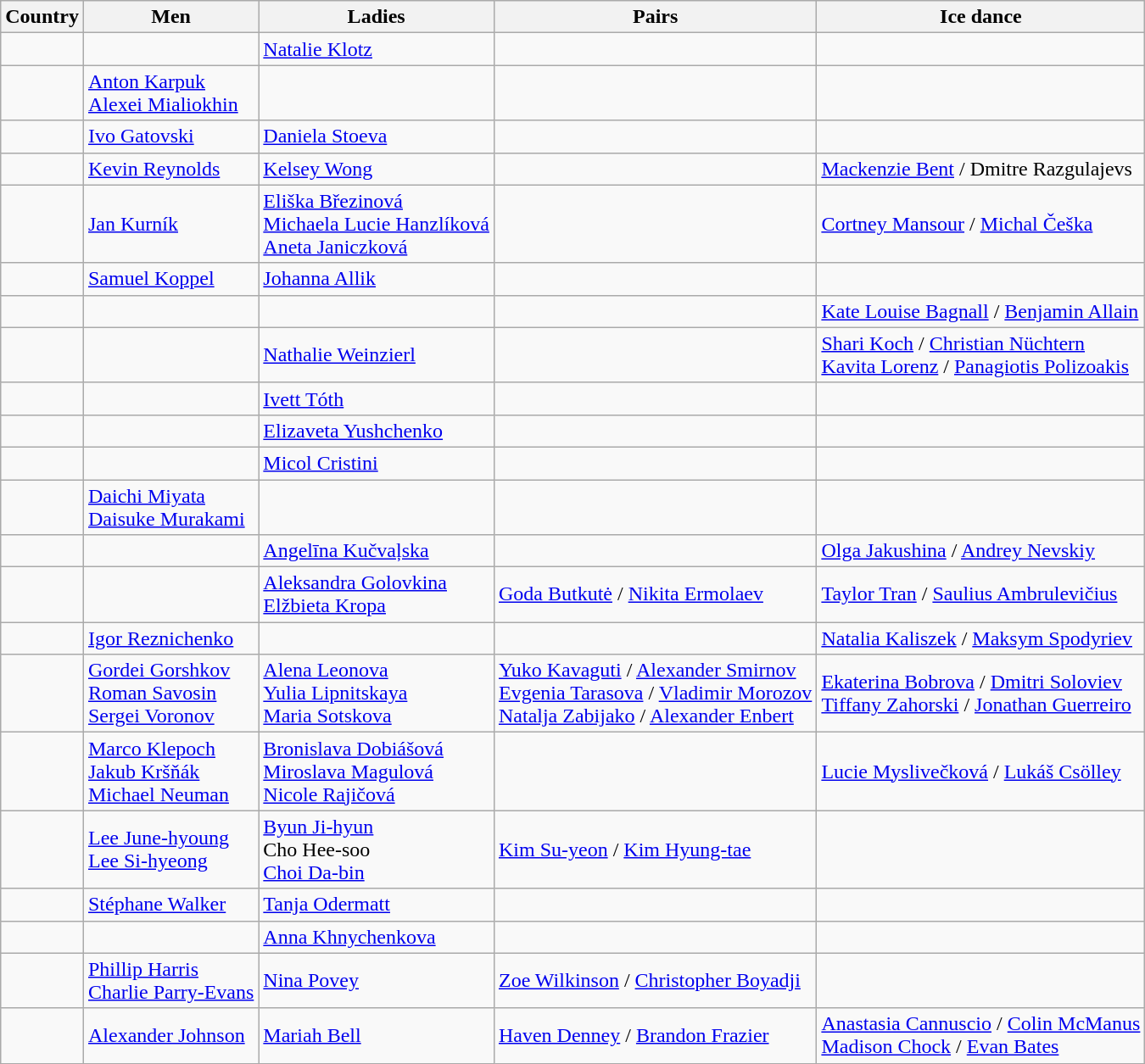<table class="wikitable">
<tr>
<th>Country</th>
<th>Men</th>
<th>Ladies</th>
<th>Pairs</th>
<th>Ice dance</th>
</tr>
<tr>
<td></td>
<td></td>
<td><a href='#'>Natalie Klotz</a></td>
<td></td>
<td></td>
</tr>
<tr>
<td></td>
<td><a href='#'>Anton Karpuk</a> <br> <a href='#'>Alexei Mialiokhin</a></td>
<td></td>
<td></td>
<td></td>
</tr>
<tr>
<td></td>
<td><a href='#'>Ivo Gatovski</a></td>
<td><a href='#'>Daniela Stoeva</a></td>
<td></td>
<td></td>
</tr>
<tr>
<td></td>
<td><a href='#'>Kevin Reynolds</a></td>
<td><a href='#'>Kelsey Wong</a></td>
<td></td>
<td><a href='#'>Mackenzie Bent</a> / Dmitre Razgulajevs</td>
</tr>
<tr>
<td></td>
<td><a href='#'>Jan Kurník</a></td>
<td><a href='#'>Eliška Březinová</a> <br> <a href='#'>Michaela Lucie Hanzlíková</a> <br> <a href='#'>Aneta Janiczková</a></td>
<td></td>
<td><a href='#'>Cortney Mansour</a> / <a href='#'>Michal Češka</a></td>
</tr>
<tr>
<td></td>
<td><a href='#'>Samuel Koppel</a></td>
<td><a href='#'>Johanna Allik</a></td>
<td></td>
<td></td>
</tr>
<tr>
<td></td>
<td></td>
<td></td>
<td></td>
<td><a href='#'>Kate Louise Bagnall</a> / <a href='#'>Benjamin Allain</a></td>
</tr>
<tr>
<td></td>
<td></td>
<td><a href='#'>Nathalie Weinzierl</a></td>
<td></td>
<td><a href='#'>Shari Koch</a> / <a href='#'>Christian Nüchtern</a> <br> <a href='#'>Kavita Lorenz</a> / <a href='#'>Panagiotis Polizoakis</a></td>
</tr>
<tr>
<td></td>
<td></td>
<td><a href='#'>Ivett Tóth</a></td>
<td></td>
<td></td>
</tr>
<tr>
<td></td>
<td></td>
<td><a href='#'>Elizaveta Yushchenko</a></td>
<td></td>
<td></td>
</tr>
<tr>
<td></td>
<td></td>
<td><a href='#'>Micol Cristini</a></td>
<td></td>
<td></td>
</tr>
<tr>
<td></td>
<td><a href='#'>Daichi Miyata</a> <br> <a href='#'>Daisuke Murakami</a></td>
<td></td>
<td></td>
<td></td>
</tr>
<tr>
<td></td>
<td></td>
<td><a href='#'>Angelīna Kučvaļska</a></td>
<td></td>
<td><a href='#'>Olga Jakushina</a> / <a href='#'>Andrey Nevskiy</a></td>
</tr>
<tr>
<td></td>
<td></td>
<td><a href='#'>Aleksandra Golovkina</a> <br> <a href='#'>Elžbieta Kropa</a></td>
<td><a href='#'>Goda Butkutė</a> / <a href='#'>Nikita Ermolaev</a></td>
<td><a href='#'>Taylor Tran</a> / <a href='#'>Saulius Ambrulevičius</a></td>
</tr>
<tr>
<td></td>
<td><a href='#'>Igor Reznichenko</a></td>
<td></td>
<td></td>
<td><a href='#'>Natalia Kaliszek</a> / <a href='#'>Maksym Spodyriev</a></td>
</tr>
<tr>
<td></td>
<td><a href='#'>Gordei Gorshkov</a> <br> <a href='#'>Roman Savosin</a> <br> <a href='#'>Sergei Voronov</a></td>
<td><a href='#'>Alena Leonova</a> <br> <a href='#'>Yulia Lipnitskaya</a> <br> <a href='#'>Maria Sotskova</a></td>
<td><a href='#'>Yuko Kavaguti</a> / <a href='#'>Alexander Smirnov</a> <br> <a href='#'>Evgenia Tarasova</a> / <a href='#'>Vladimir Morozov</a> <br> <a href='#'>Natalja Zabijako</a> / <a href='#'>Alexander Enbert</a></td>
<td><a href='#'>Ekaterina Bobrova</a> / <a href='#'>Dmitri Soloviev</a> <br> <a href='#'>Tiffany Zahorski</a> / <a href='#'>Jonathan Guerreiro</a></td>
</tr>
<tr>
<td></td>
<td><a href='#'>Marco Klepoch</a> <br> <a href='#'>Jakub Kršňák</a> <br> <a href='#'>Michael Neuman</a></td>
<td><a href='#'>Bronislava Dobiášová</a> <br> <a href='#'>Miroslava Magulová</a> <br> <a href='#'>Nicole Rajičová</a></td>
<td></td>
<td><a href='#'>Lucie Myslivečková</a> / <a href='#'>Lukáš Csölley</a></td>
</tr>
<tr>
<td></td>
<td><a href='#'>Lee June-hyoung</a> <br> <a href='#'>Lee Si-hyeong</a></td>
<td><a href='#'>Byun Ji-hyun</a> <br> Cho Hee-soo <br> <a href='#'>Choi Da-bin</a></td>
<td><a href='#'>Kim Su-yeon</a> / <a href='#'>Kim Hyung-tae</a></td>
<td></td>
</tr>
<tr>
<td></td>
<td><a href='#'>Stéphane Walker</a></td>
<td><a href='#'>Tanja Odermatt</a></td>
<td></td>
<td></td>
</tr>
<tr>
<td></td>
<td></td>
<td><a href='#'>Anna Khnychenkova</a></td>
<td></td>
<td></td>
</tr>
<tr>
<td></td>
<td><a href='#'>Phillip Harris</a> <br> <a href='#'>Charlie Parry-Evans</a></td>
<td><a href='#'>Nina Povey</a></td>
<td><a href='#'>Zoe Wilkinson</a> / <a href='#'>Christopher Boyadji</a></td>
<td></td>
</tr>
<tr>
<td></td>
<td><a href='#'>Alexander Johnson</a></td>
<td><a href='#'>Mariah Bell</a></td>
<td><a href='#'>Haven Denney</a> / <a href='#'>Brandon Frazier</a></td>
<td><a href='#'>Anastasia Cannuscio</a> / <a href='#'>Colin McManus</a> <br> <a href='#'>Madison Chock</a> / <a href='#'>Evan Bates</a></td>
</tr>
</table>
